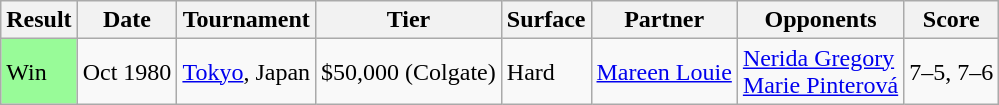<table class="sortable wikitable">
<tr>
<th>Result</th>
<th>Date</th>
<th>Tournament</th>
<th>Tier</th>
<th>Surface</th>
<th>Partner</th>
<th>Opponents</th>
<th class="unsortable">Score</th>
</tr>
<tr>
<td style="background:#98FB98;">Win</td>
<td>Oct 1980</td>
<td><a href='#'>Tokyo</a>, Japan</td>
<td>$50,000 (Colgate)</td>
<td>Hard</td>
<td> <a href='#'>Mareen Louie</a></td>
<td> <a href='#'>Nerida Gregory</a><br>  <a href='#'>Marie Pinterová</a></td>
<td>7–5, 7–6</td>
</tr>
</table>
